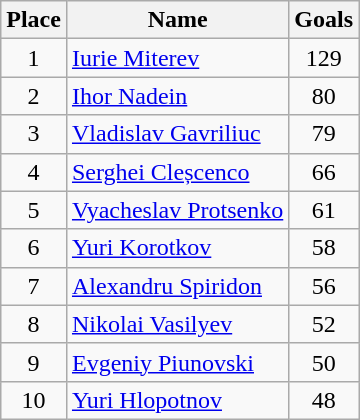<table class="wikitable">
<tr>
<th>Place</th>
<th>Name</th>
<th>Goals</th>
</tr>
<tr>
<td align=center>1</td>
<td align=left> <a href='#'>Iurie Miterev</a></td>
<td align=center>129</td>
</tr>
<tr>
<td align=center>2</td>
<td align=left> <a href='#'>Ihor Nadein</a></td>
<td align=center>80</td>
</tr>
<tr>
<td align=center>3</td>
<td align=left> <a href='#'>Vladislav Gavriliuc</a></td>
<td align=center>79</td>
</tr>
<tr>
<td align=center>4</td>
<td align=left>  <a href='#'>Serghei Cleșcenco</a></td>
<td align=center>66</td>
</tr>
<tr>
<td align=center>5</td>
<td align=left> <a href='#'>Vyacheslav Protsenko</a></td>
<td align=center>61</td>
</tr>
<tr>
<td align=center>6</td>
<td align=left> <a href='#'>Yuri Korotkov</a></td>
<td align=center>58</td>
</tr>
<tr>
<td align=center>7</td>
<td align=left>  <a href='#'>Alexandru Spiridon</a></td>
<td align=center>56</td>
</tr>
<tr>
<td align=center>8</td>
<td align=left> <a href='#'>Nikolai Vasilyev</a></td>
<td align=center>52</td>
</tr>
<tr>
<td align=center>9</td>
<td align=left> <a href='#'>Evgeniy Piunovski</a></td>
<td align=center>50</td>
</tr>
<tr>
<td align=center>10</td>
<td align=left> <a href='#'>Yuri Hlopotnov</a></td>
<td align=center>48</td>
</tr>
</table>
